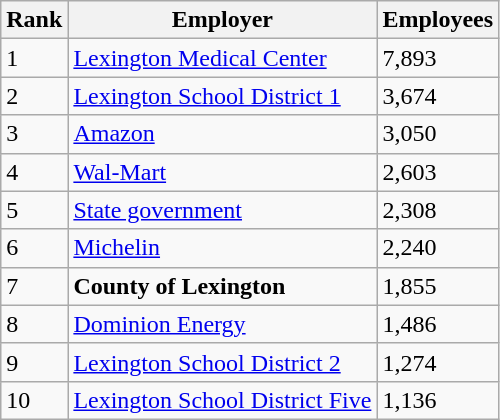<table class="wikitable">
<tr>
<th>Rank</th>
<th>Employer</th>
<th>Employees</th>
</tr>
<tr>
<td>1</td>
<td><a href='#'>Lexington Medical Center</a></td>
<td>7,893</td>
</tr>
<tr>
<td>2</td>
<td><a href='#'>Lexington School District 1</a></td>
<td>3,674</td>
</tr>
<tr>
<td>3</td>
<td><a href='#'>Amazon</a></td>
<td>3,050</td>
</tr>
<tr>
<td>4</td>
<td><a href='#'>Wal-Mart</a></td>
<td>2,603</td>
</tr>
<tr>
<td>5</td>
<td><a href='#'>State government</a></td>
<td>2,308</td>
</tr>
<tr>
<td>6</td>
<td><a href='#'>Michelin</a></td>
<td>2,240</td>
</tr>
<tr>
<td>7</td>
<td><strong>County of Lexington</strong></td>
<td>1,855</td>
</tr>
<tr>
<td>8</td>
<td><a href='#'>Dominion Energy</a></td>
<td>1,486</td>
</tr>
<tr>
<td>9</td>
<td><a href='#'>Lexington School District 2</a></td>
<td>1,274</td>
</tr>
<tr>
<td>10</td>
<td><a href='#'>Lexington School District Five</a></td>
<td>1,136</td>
</tr>
</table>
